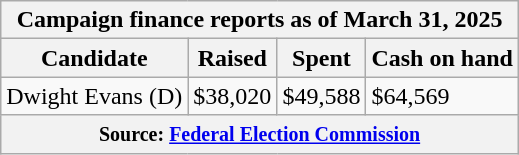<table class="wikitable sortable">
<tr>
<th colspan=4>Campaign finance reports as of March 31, 2025</th>
</tr>
<tr style="text-align:center;">
<th>Candidate</th>
<th>Raised</th>
<th>Spent</th>
<th>Cash on hand</th>
</tr>
<tr>
<td>Dwight Evans (D)</td>
<td>$38,020</td>
<td>$49,588</td>
<td>$64,569</td>
</tr>
<tr>
<th colspan="4"><small>Source: <a href='#'>Federal Election Commission</a></small></th>
</tr>
</table>
